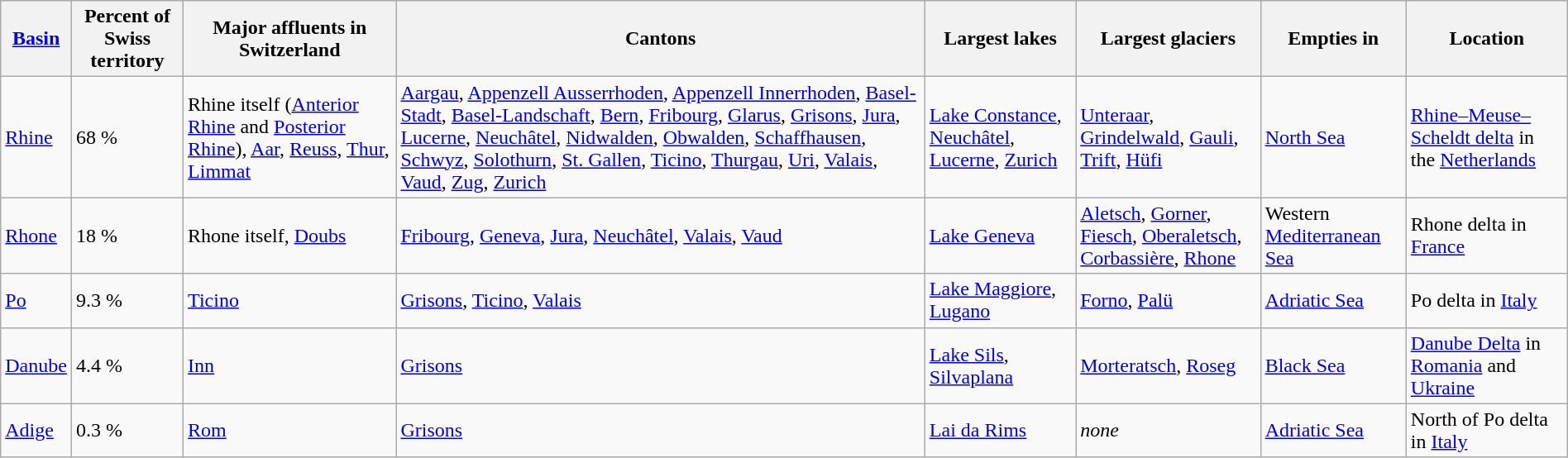<table class="wikitable" style="margin:1em auto;">
<tr>
<th><a href='#'>Basin</a></th>
<th>Percent of Swiss territory</th>
<th>Major affluents in Switzerland</th>
<th>Cantons</th>
<th>Largest lakes</th>
<th>Largest glaciers</th>
<th>Empties in</th>
<th>Location</th>
</tr>
<tr>
<td><a href='#'>Rhine</a></td>
<td>68 %</td>
<td>Rhine itself (<a href='#'>Anterior Rhine</a> and <a href='#'>Posterior Rhine</a>), <a href='#'>Aar</a>, <a href='#'>Reuss</a>, <a href='#'>Thur</a>, <a href='#'>Limmat</a></td>
<td><a href='#'>Aargau</a>, <a href='#'>Appenzell Ausserrhoden</a>, <a href='#'>Appenzell Innerrhoden</a>, <a href='#'>Basel-Stadt</a>, <a href='#'>Basel-Landschaft</a>, <a href='#'>Bern</a>, <a href='#'>Fribourg</a>, <a href='#'>Glarus</a>, <a href='#'>Grisons</a>, <a href='#'>Jura</a>, <a href='#'>Lucerne</a>, <a href='#'>Neuchâtel</a>, <a href='#'>Nidwalden</a>, <a href='#'>Obwalden</a>, <a href='#'>Schaffhausen</a>, <a href='#'>Schwyz</a>, <a href='#'>Solothurn</a>, <a href='#'>St. Gallen</a>, <a href='#'>Ticino</a>, <a href='#'>Thurgau</a>, <a href='#'>Uri</a>, <a href='#'>Valais</a>, <a href='#'>Vaud</a>, <a href='#'>Zug</a>, <a href='#'>Zurich</a></td>
<td><a href='#'>Lake Constance</a>, <a href='#'>Neuchâtel</a>, <a href='#'>Lucerne</a>, <a href='#'>Zurich</a></td>
<td><a href='#'>Unteraar</a>, <a href='#'>Grindelwald</a>, <a href='#'>Gauli</a>, <a href='#'>Trift</a>, <a href='#'>Hüfi</a></td>
<td><a href='#'>North Sea</a></td>
<td><a href='#'>Rhine–Meuse–Scheldt delta</a> in the <a href='#'>Netherlands</a></td>
</tr>
<tr>
<td><a href='#'>Rhone</a></td>
<td>18 %</td>
<td>Rhone itself, <a href='#'>Doubs</a></td>
<td><a href='#'>Fribourg</a>, <a href='#'>Geneva</a>, <a href='#'>Jura</a>, <a href='#'>Neuchâtel</a>, <a href='#'>Valais</a>, <a href='#'>Vaud</a></td>
<td><a href='#'>Lake Geneva</a></td>
<td><a href='#'>Aletsch</a>, <a href='#'>Gorner</a>, <a href='#'>Fiesch</a>, <a href='#'>Oberaletsch</a>, <a href='#'>Corbassière</a>, <a href='#'>Rhone</a></td>
<td>Western <a href='#'>Mediterranean Sea</a></td>
<td>Rhone delta in <a href='#'>France</a></td>
</tr>
<tr>
<td><a href='#'>Po</a></td>
<td>9.3 %</td>
<td><a href='#'>Ticino</a></td>
<td><a href='#'>Grisons</a>, <a href='#'>Ticino</a>, <a href='#'>Valais</a></td>
<td><a href='#'>Lake Maggiore</a>, <a href='#'>Lugano</a></td>
<td><a href='#'>Forno</a>, <a href='#'>Palü</a></td>
<td><a href='#'>Adriatic Sea</a></td>
<td>Po delta in <a href='#'>Italy</a></td>
</tr>
<tr>
<td><a href='#'>Danube</a></td>
<td>4.4 %</td>
<td><a href='#'>Inn</a></td>
<td><a href='#'>Grisons</a></td>
<td><a href='#'>Lake Sils</a>, <a href='#'>Silvaplana</a></td>
<td><a href='#'>Morteratsch</a>, <a href='#'>Roseg</a></td>
<td><a href='#'>Black Sea</a></td>
<td><a href='#'>Danube Delta</a> in <a href='#'>Romania</a> and <a href='#'>Ukraine</a></td>
</tr>
<tr>
<td><a href='#'>Adige</a></td>
<td>0.3 %</td>
<td><a href='#'>Rom</a></td>
<td><a href='#'>Grisons</a></td>
<td><a href='#'>Lai da Rims</a></td>
<td><em>none</em></td>
<td><a href='#'>Adriatic Sea</a></td>
<td>North of Po delta in <a href='#'>Italy</a></td>
</tr>
</table>
